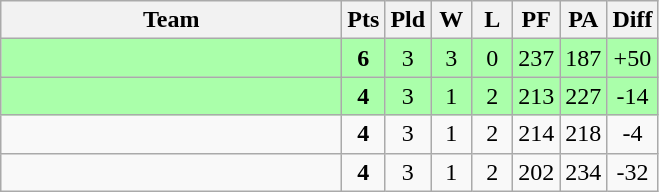<table class=wikitable style="text-align:center">
<tr>
<th width=220>Team</th>
<th width=20>Pts</th>
<th width=20>Pld</th>
<th width=20>W</th>
<th width=20>L</th>
<th width=20>PF</th>
<th width=20>PA</th>
<th width=25>Diff</th>
</tr>
<tr bgcolor=#aaffaa>
<td align=left></td>
<td><strong>6</strong></td>
<td>3</td>
<td>3</td>
<td>0</td>
<td>237</td>
<td>187</td>
<td>+50</td>
</tr>
<tr bgcolor=#aaffaa>
<td align=left></td>
<td><strong>4</strong></td>
<td>3</td>
<td>1</td>
<td>2</td>
<td>213</td>
<td>227</td>
<td>-14</td>
</tr>
<tr bgcolor=>
<td align=left></td>
<td><strong>4</strong></td>
<td>3</td>
<td>1</td>
<td>2</td>
<td>214</td>
<td>218</td>
<td>-4</td>
</tr>
<tr bgcolor=>
<td align=left></td>
<td><strong>4</strong></td>
<td>3</td>
<td>1</td>
<td>2</td>
<td>202</td>
<td>234</td>
<td>-32</td>
</tr>
</table>
